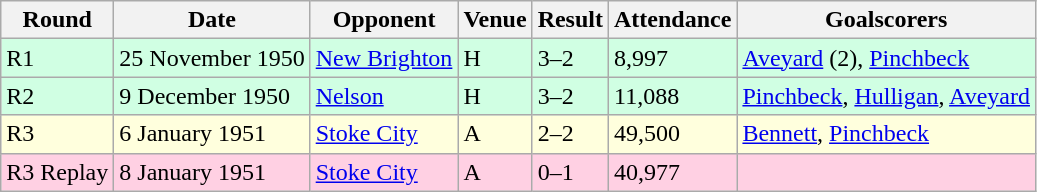<table class="wikitable">
<tr>
<th>Round</th>
<th>Date</th>
<th>Opponent</th>
<th>Venue</th>
<th>Result</th>
<th>Attendance</th>
<th>Goalscorers</th>
</tr>
<tr style="background-color: #d0ffe3;">
<td>R1</td>
<td>25 November 1950</td>
<td><a href='#'>New Brighton</a></td>
<td>H</td>
<td>3–2</td>
<td>8,997</td>
<td><a href='#'>Aveyard</a> (2), <a href='#'>Pinchbeck</a></td>
</tr>
<tr style="background-color: #d0ffe3;">
<td>R2</td>
<td>9 December 1950</td>
<td><a href='#'>Nelson</a></td>
<td>H</td>
<td>3–2</td>
<td>11,088</td>
<td><a href='#'>Pinchbeck</a>, <a href='#'>Hulligan</a>, <a href='#'>Aveyard</a></td>
</tr>
<tr style="background-color: #ffffdd;">
<td>R3</td>
<td>6 January 1951</td>
<td><a href='#'>Stoke City</a></td>
<td>A</td>
<td>2–2</td>
<td>49,500</td>
<td><a href='#'>Bennett</a>, <a href='#'>Pinchbeck</a></td>
</tr>
<tr style="background-color: #ffd0e3;">
<td>R3 Replay</td>
<td>8 January 1951</td>
<td><a href='#'>Stoke City</a></td>
<td>A</td>
<td>0–1</td>
<td>40,977</td>
<td></td>
</tr>
</table>
